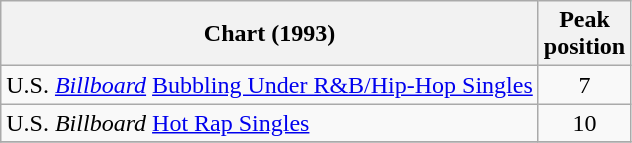<table class="wikitable">
<tr>
<th align="left">Chart (1993)</th>
<th align="center">Peak<br>position</th>
</tr>
<tr>
<td align="left">U.S. <a href='#'><em>Billboard</em></a> <a href='#'>Bubbling Under R&B/Hip-Hop Singles</a></td>
<td align="center">7</td>
</tr>
<tr>
<td align="left">U.S. <em>Billboard</em> <a href='#'>Hot Rap Singles</a></td>
<td align="center">10</td>
</tr>
<tr>
</tr>
</table>
